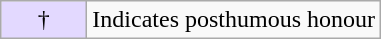<table class="wikitable">
<tr>
<td align=center style="width:50px;background-color:#e3d9ff;">†</td>
<td>Indicates posthumous honour</td>
</tr>
</table>
